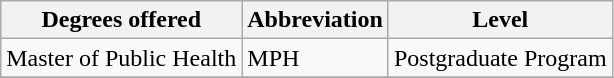<table class="wikitable">
<tr>
<th>Degrees offered</th>
<th>Abbreviation</th>
<th>Level</th>
</tr>
<tr>
<td>Master of Public Health</td>
<td>MPH</td>
<td>Postgraduate Program</td>
</tr>
<tr>
</tr>
</table>
